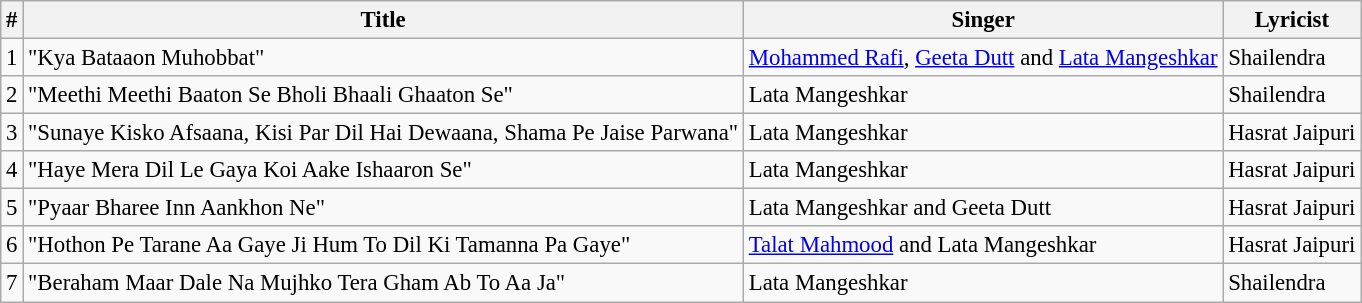<table class="wikitable" style="font-size:95%;">
<tr>
<th>#</th>
<th>Title</th>
<th>Singer</th>
<th>Lyricist</th>
</tr>
<tr>
<td>1</td>
<td>"Kya Bataaon Muhobbat"</td>
<td><a href='#'>Mohammed Rafi</a>, <a href='#'>Geeta Dutt</a> and <a href='#'>Lata Mangeshkar</a></td>
<td>Shailendra</td>
</tr>
<tr>
<td>2</td>
<td>"Meethi Meethi Baaton Se Bholi Bhaali Ghaaton Se"</td>
<td>Lata Mangeshkar</td>
<td>Shailendra</td>
</tr>
<tr>
<td>3</td>
<td>"Sunaye Kisko Afsaana, Kisi Par Dil Hai Dewaana, Shama Pe Jaise Parwana"</td>
<td>Lata Mangeshkar</td>
<td>Hasrat Jaipuri</td>
</tr>
<tr>
<td>4</td>
<td>"Haye Mera Dil Le Gaya Koi Aake Ishaaron Se"</td>
<td>Lata Mangeshkar</td>
<td>Hasrat Jaipuri</td>
</tr>
<tr>
<td>5</td>
<td>"Pyaar Bharee Inn Aankhon Ne"</td>
<td>Lata Mangeshkar and Geeta Dutt</td>
<td>Hasrat Jaipuri</td>
</tr>
<tr>
<td>6</td>
<td>"Hothon Pe Tarane Aa Gaye Ji Hum To Dil Ki Tamanna Pa Gaye"</td>
<td><a href='#'>Talat Mahmood</a> and Lata Mangeshkar</td>
<td>Hasrat Jaipuri</td>
</tr>
<tr>
<td>7</td>
<td>"Beraham Maar Dale Na Mujhko Tera Gham Ab To Aa Ja"</td>
<td>Lata Mangeshkar</td>
<td>Shailendra</td>
</tr>
</table>
